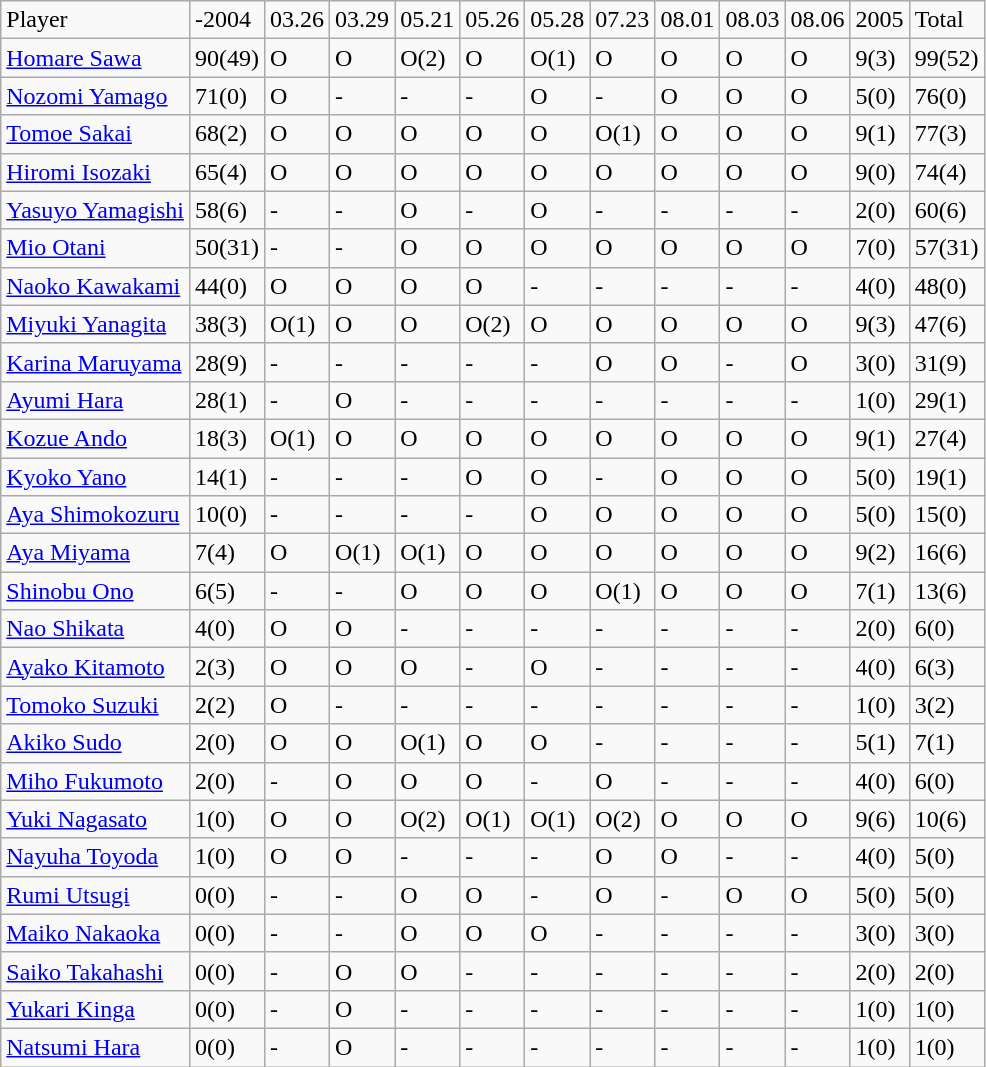<table class="wikitable" style="text-align:left;">
<tr>
<td>Player</td>
<td>-2004</td>
<td>03.26</td>
<td>03.29</td>
<td>05.21</td>
<td>05.26</td>
<td>05.28</td>
<td>07.23</td>
<td>08.01</td>
<td>08.03</td>
<td>08.06</td>
<td>2005</td>
<td>Total</td>
</tr>
<tr>
<td><a href='#'>Homare Sawa</a></td>
<td>90(49)</td>
<td>O</td>
<td>O</td>
<td>O(2)</td>
<td>O</td>
<td>O(1)</td>
<td>O</td>
<td>O</td>
<td>O</td>
<td>O</td>
<td>9(3)</td>
<td>99(52)</td>
</tr>
<tr>
<td><a href='#'>Nozomi Yamago</a></td>
<td>71(0)</td>
<td>O</td>
<td>-</td>
<td>-</td>
<td>-</td>
<td>O</td>
<td>-</td>
<td>O</td>
<td>O</td>
<td>O</td>
<td>5(0)</td>
<td>76(0)</td>
</tr>
<tr>
<td><a href='#'>Tomoe Sakai</a></td>
<td>68(2)</td>
<td>O</td>
<td>O</td>
<td>O</td>
<td>O</td>
<td>O</td>
<td>O(1)</td>
<td>O</td>
<td>O</td>
<td>O</td>
<td>9(1)</td>
<td>77(3)</td>
</tr>
<tr>
<td><a href='#'>Hiromi Isozaki</a></td>
<td>65(4)</td>
<td>O</td>
<td>O</td>
<td>O</td>
<td>O</td>
<td>O</td>
<td>O</td>
<td>O</td>
<td>O</td>
<td>O</td>
<td>9(0)</td>
<td>74(4)</td>
</tr>
<tr>
<td><a href='#'>Yasuyo Yamagishi</a></td>
<td>58(6)</td>
<td>-</td>
<td>-</td>
<td>O</td>
<td>-</td>
<td>O</td>
<td>-</td>
<td>-</td>
<td>-</td>
<td>-</td>
<td>2(0)</td>
<td>60(6)</td>
</tr>
<tr>
<td><a href='#'>Mio Otani</a></td>
<td>50(31)</td>
<td>-</td>
<td>-</td>
<td>O</td>
<td>O</td>
<td>O</td>
<td>O</td>
<td>O</td>
<td>O</td>
<td>O</td>
<td>7(0)</td>
<td>57(31)</td>
</tr>
<tr>
<td><a href='#'>Naoko Kawakami</a></td>
<td>44(0)</td>
<td>O</td>
<td>O</td>
<td>O</td>
<td>O</td>
<td>-</td>
<td>-</td>
<td>-</td>
<td>-</td>
<td>-</td>
<td>4(0)</td>
<td>48(0)</td>
</tr>
<tr>
<td><a href='#'>Miyuki Yanagita</a></td>
<td>38(3)</td>
<td>O(1)</td>
<td>O</td>
<td>O</td>
<td>O(2)</td>
<td>O</td>
<td>O</td>
<td>O</td>
<td>O</td>
<td>O</td>
<td>9(3)</td>
<td>47(6)</td>
</tr>
<tr>
<td><a href='#'>Karina Maruyama</a></td>
<td>28(9)</td>
<td>-</td>
<td>-</td>
<td>-</td>
<td>-</td>
<td>-</td>
<td>O</td>
<td>O</td>
<td>-</td>
<td>O</td>
<td>3(0)</td>
<td>31(9)</td>
</tr>
<tr>
<td><a href='#'>Ayumi Hara</a></td>
<td>28(1)</td>
<td>-</td>
<td>O</td>
<td>-</td>
<td>-</td>
<td>-</td>
<td>-</td>
<td>-</td>
<td>-</td>
<td>-</td>
<td>1(0)</td>
<td>29(1)</td>
</tr>
<tr>
<td><a href='#'>Kozue Ando</a></td>
<td>18(3)</td>
<td>O(1)</td>
<td>O</td>
<td>O</td>
<td>O</td>
<td>O</td>
<td>O</td>
<td>O</td>
<td>O</td>
<td>O</td>
<td>9(1)</td>
<td>27(4)</td>
</tr>
<tr>
<td><a href='#'>Kyoko Yano</a></td>
<td>14(1)</td>
<td>-</td>
<td>-</td>
<td>-</td>
<td>O</td>
<td>O</td>
<td>-</td>
<td>O</td>
<td>O</td>
<td>O</td>
<td>5(0)</td>
<td>19(1)</td>
</tr>
<tr>
<td><a href='#'>Aya Shimokozuru</a></td>
<td>10(0)</td>
<td>-</td>
<td>-</td>
<td>-</td>
<td>-</td>
<td>O</td>
<td>O</td>
<td>O</td>
<td>O</td>
<td>O</td>
<td>5(0)</td>
<td>15(0)</td>
</tr>
<tr>
<td><a href='#'>Aya Miyama</a></td>
<td>7(4)</td>
<td>O</td>
<td>O(1)</td>
<td>O(1)</td>
<td>O</td>
<td>O</td>
<td>O</td>
<td>O</td>
<td>O</td>
<td>O</td>
<td>9(2)</td>
<td>16(6)</td>
</tr>
<tr>
<td><a href='#'>Shinobu Ono</a></td>
<td>6(5)</td>
<td>-</td>
<td>-</td>
<td>O</td>
<td>O</td>
<td>O</td>
<td>O(1)</td>
<td>O</td>
<td>O</td>
<td>O</td>
<td>7(1)</td>
<td>13(6)</td>
</tr>
<tr>
<td><a href='#'>Nao Shikata</a></td>
<td>4(0)</td>
<td>O</td>
<td>O</td>
<td>-</td>
<td>-</td>
<td>-</td>
<td>-</td>
<td>-</td>
<td>-</td>
<td>-</td>
<td>2(0)</td>
<td>6(0)</td>
</tr>
<tr>
<td><a href='#'>Ayako Kitamoto</a></td>
<td>2(3)</td>
<td>O</td>
<td>O</td>
<td>O</td>
<td>-</td>
<td>O</td>
<td>-</td>
<td>-</td>
<td>-</td>
<td>-</td>
<td>4(0)</td>
<td>6(3)</td>
</tr>
<tr>
<td><a href='#'>Tomoko Suzuki</a></td>
<td>2(2)</td>
<td>O</td>
<td>-</td>
<td>-</td>
<td>-</td>
<td>-</td>
<td>-</td>
<td>-</td>
<td>-</td>
<td>-</td>
<td>1(0)</td>
<td>3(2)</td>
</tr>
<tr>
<td><a href='#'>Akiko Sudo</a></td>
<td>2(0)</td>
<td>O</td>
<td>O</td>
<td>O(1)</td>
<td>O</td>
<td>O</td>
<td>-</td>
<td>-</td>
<td>-</td>
<td>-</td>
<td>5(1)</td>
<td>7(1)</td>
</tr>
<tr>
<td><a href='#'>Miho Fukumoto</a></td>
<td>2(0)</td>
<td>-</td>
<td>O</td>
<td>O</td>
<td>O</td>
<td>-</td>
<td>O</td>
<td>-</td>
<td>-</td>
<td>-</td>
<td>4(0)</td>
<td>6(0)</td>
</tr>
<tr>
<td><a href='#'>Yuki Nagasato</a></td>
<td>1(0)</td>
<td>O</td>
<td>O</td>
<td>O(2)</td>
<td>O(1)</td>
<td>O(1)</td>
<td>O(2)</td>
<td>O</td>
<td>O</td>
<td>O</td>
<td>9(6)</td>
<td>10(6)</td>
</tr>
<tr>
<td><a href='#'>Nayuha Toyoda</a></td>
<td>1(0)</td>
<td>O</td>
<td>O</td>
<td>-</td>
<td>-</td>
<td>-</td>
<td>O</td>
<td>O</td>
<td>-</td>
<td>-</td>
<td>4(0)</td>
<td>5(0)</td>
</tr>
<tr>
<td><a href='#'>Rumi Utsugi</a></td>
<td>0(0)</td>
<td>-</td>
<td>-</td>
<td>O</td>
<td>O</td>
<td>-</td>
<td>O</td>
<td>-</td>
<td>O</td>
<td>O</td>
<td>5(0)</td>
<td>5(0)</td>
</tr>
<tr>
<td><a href='#'>Maiko Nakaoka</a></td>
<td>0(0)</td>
<td>-</td>
<td>-</td>
<td>O</td>
<td>O</td>
<td>O</td>
<td>-</td>
<td>-</td>
<td>-</td>
<td>-</td>
<td>3(0)</td>
<td>3(0)</td>
</tr>
<tr>
<td><a href='#'>Saiko Takahashi</a></td>
<td>0(0)</td>
<td>-</td>
<td>O</td>
<td>O</td>
<td>-</td>
<td>-</td>
<td>-</td>
<td>-</td>
<td>-</td>
<td>-</td>
<td>2(0)</td>
<td>2(0)</td>
</tr>
<tr>
<td><a href='#'>Yukari Kinga</a></td>
<td>0(0)</td>
<td>-</td>
<td>O</td>
<td>-</td>
<td>-</td>
<td>-</td>
<td>-</td>
<td>-</td>
<td>-</td>
<td>-</td>
<td>1(0)</td>
<td>1(0)</td>
</tr>
<tr>
<td><a href='#'>Natsumi Hara</a></td>
<td>0(0)</td>
<td>-</td>
<td>O</td>
<td>-</td>
<td>-</td>
<td>-</td>
<td>-</td>
<td>-</td>
<td>-</td>
<td>-</td>
<td>1(0)</td>
<td>1(0)</td>
</tr>
</table>
